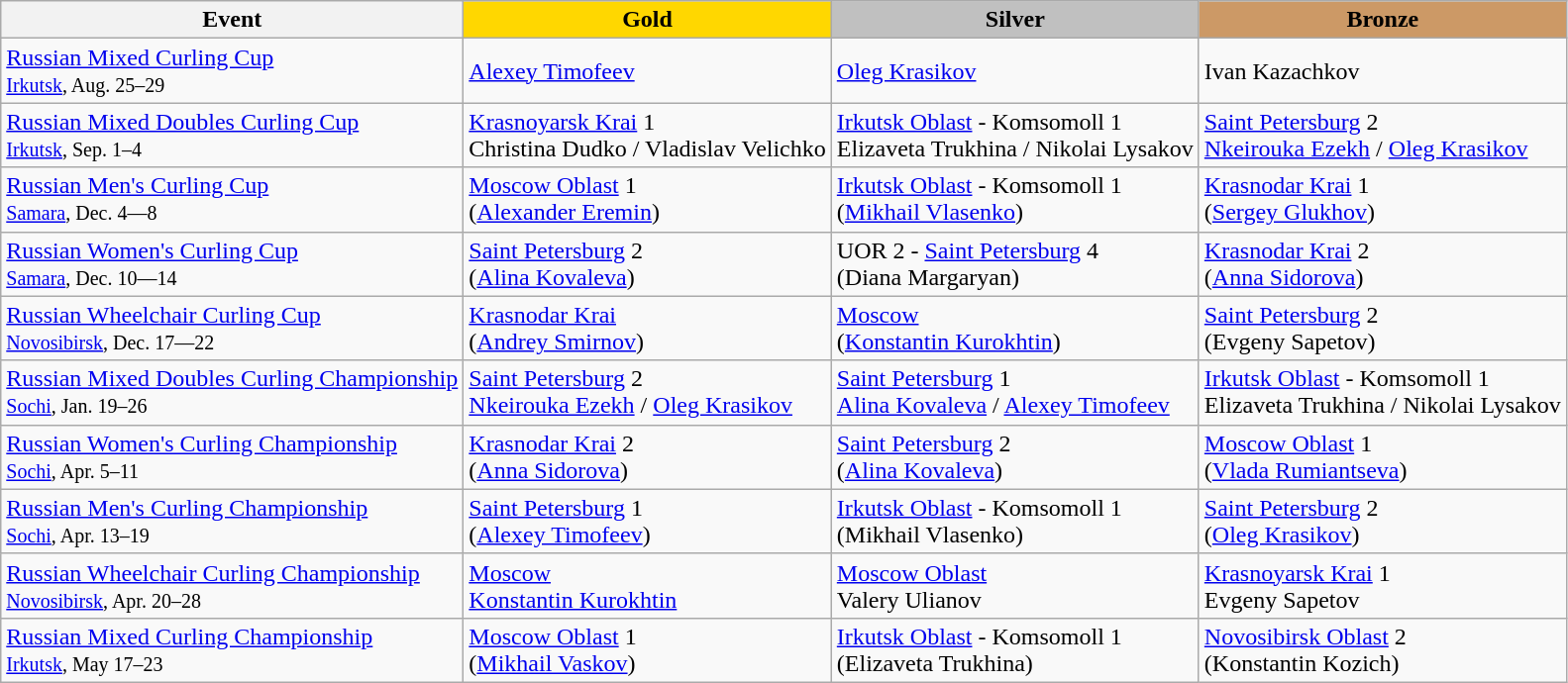<table class="wikitable">
<tr>
<th>Event</th>
<th style="background:gold">Gold</th>
<th style="background:silver">Silver</th>
<th style="background:#cc9966">Bronze</th>
</tr>
<tr>
<td><a href='#'>Russian Mixed Curling Cup</a> <br> <small><a href='#'>Irkutsk</a>, Aug. 25–29</small></td>
<td><a href='#'>Alexey Timofeev</a></td>
<td><a href='#'>Oleg Krasikov</a></td>
<td>Ivan Kazachkov</td>
</tr>
<tr>
<td><a href='#'>Russian Mixed Doubles Curling Cup</a> <br> <small><a href='#'>Irkutsk</a>, Sep. 1–4</small></td>
<td><a href='#'>Krasnoyarsk Krai</a> 1<br>Christina Dudko / Vladislav Velichko</td>
<td><a href='#'>Irkutsk Oblast</a> - Komsomoll 1<br>Elizaveta Trukhina / Nikolai Lysakov</td>
<td><a href='#'>Saint Petersburg</a> 2<br><a href='#'>Nkeirouka Ezekh</a> / <a href='#'>Oleg Krasikov</a></td>
</tr>
<tr>
<td><a href='#'>Russian Men's Curling Cup</a> <br> <small><a href='#'>Samara</a>, Dec. 4—8</small></td>
<td><a href='#'>Moscow Oblast</a> 1<br>(<a href='#'>Alexander Eremin</a>)</td>
<td><a href='#'>Irkutsk Oblast</a> - Komsomoll 1<br>(<a href='#'>Mikhail Vlasenko</a>)</td>
<td><a href='#'>Krasnodar Krai</a> 1<br>(<a href='#'>Sergey Glukhov</a>)</td>
</tr>
<tr>
<td><a href='#'>Russian Women's Curling Cup</a> <br> <small><a href='#'>Samara</a>, Dec. 10—14</small></td>
<td><a href='#'>Saint Petersburg</a> 2<br>(<a href='#'>Alina Kovaleva</a>)</td>
<td>UOR 2 - <a href='#'>Saint Petersburg</a> 4<br>(Diana Margaryan)</td>
<td><a href='#'>Krasnodar Krai</a> 2<br>(<a href='#'>Anna Sidorova</a>)</td>
</tr>
<tr>
<td><a href='#'>Russian Wheelchair Curling Cup</a> <br> <small><a href='#'>Novosibirsk</a>, Dec. 17—22</small></td>
<td><a href='#'>Krasnodar Krai</a><br>(<a href='#'>Andrey Smirnov</a>)</td>
<td><a href='#'>Moscow</a><br>(<a href='#'>Konstantin Kurokhtin</a>)</td>
<td><a href='#'>Saint Petersburg</a> 2<br>(Evgeny Sapetov)</td>
</tr>
<tr>
<td><a href='#'>Russian Mixed Doubles Curling Championship</a> <br> <small><a href='#'>Sochi</a>, Jan. 19–26</small></td>
<td><a href='#'>Saint Petersburg</a> 2<br><a href='#'>Nkeirouka Ezekh</a> / <a href='#'>Oleg Krasikov</a></td>
<td><a href='#'>Saint Petersburg</a> 1<br><a href='#'>Alina Kovaleva</a> / <a href='#'>Alexey Timofeev</a></td>
<td><a href='#'>Irkutsk Oblast</a> - Komsomoll 1<br>Elizaveta Trukhina / Nikolai Lysakov</td>
</tr>
<tr>
<td><a href='#'>Russian Women's Curling Championship</a> <br> <small><a href='#'>Sochi</a>, Apr. 5–11</small></td>
<td><a href='#'>Krasnodar Krai</a> 2<br>(<a href='#'>Anna Sidorova</a>)</td>
<td><a href='#'>Saint Petersburg</a> 2<br>(<a href='#'>Alina Kovaleva</a>)</td>
<td><a href='#'>Moscow Oblast</a> 1<br>(<a href='#'>Vlada Rumiantseva</a>)</td>
</tr>
<tr>
<td><a href='#'>Russian Men's Curling Championship</a> <br> <small><a href='#'>Sochi</a>, Apr. 13–19</small></td>
<td><a href='#'>Saint Petersburg</a> 1<br>(<a href='#'>Alexey Timofeev</a>)</td>
<td><a href='#'>Irkutsk Oblast</a> - Komsomoll 1<br>(Mikhail Vlasenko)</td>
<td><a href='#'>Saint Petersburg</a> 2<br>(<a href='#'>Oleg Krasikov</a>)</td>
</tr>
<tr>
<td><a href='#'>Russian Wheelchair Curling Championship</a> <br><small><a href='#'>Novosibirsk</a>, Apr. 20–28</small></td>
<td><a href='#'>Moscow</a><br><a href='#'>Konstantin Kurokhtin</a></td>
<td><a href='#'>Moscow Oblast</a><br>Valery Ulianov</td>
<td><a href='#'>Krasnoyarsk Krai</a> 1<br>Evgeny Sapetov</td>
</tr>
<tr>
<td><a href='#'>Russian Mixed Curling Championship</a> <br> <small><a href='#'>Irkutsk</a>, May 17–23</small></td>
<td><a href='#'>Moscow Oblast</a> 1<br>(<a href='#'>Mikhail Vaskov</a>)</td>
<td><a href='#'>Irkutsk Oblast</a> - Komsomoll 1<br>(Elizaveta Trukhina)</td>
<td><a href='#'>Novosibirsk Oblast</a> 2<br>(Konstantin Kozich)</td>
</tr>
</table>
